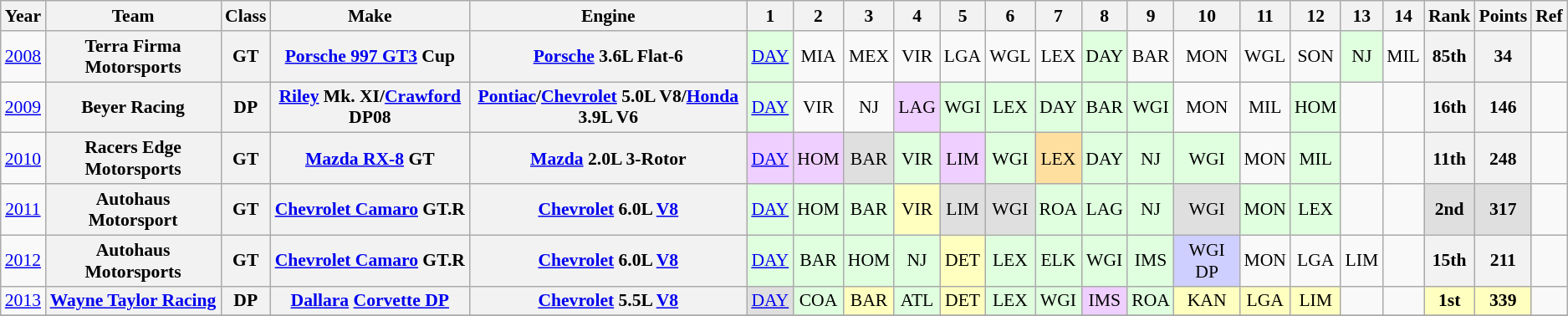<table class="wikitable" style="text-align:center; font-size:90%">
<tr>
<th>Year</th>
<th>Team</th>
<th>Class</th>
<th>Make</th>
<th>Engine</th>
<th>1</th>
<th>2</th>
<th>3</th>
<th>4</th>
<th>5</th>
<th>6</th>
<th>7</th>
<th>8</th>
<th>9</th>
<th>10</th>
<th>11</th>
<th>12</th>
<th>13</th>
<th>14</th>
<th>Rank</th>
<th>Points</th>
<th>Ref</th>
</tr>
<tr>
<td><a href='#'>2008</a></td>
<th>Terra Firma Motorsports</th>
<th>GT</th>
<th><a href='#'>Porsche 997 GT3</a> Cup</th>
<th><a href='#'>Porsche</a> 3.6L Flat-6</th>
<td style="background:#dfffdf;"><a href='#'>DAY</a><br></td>
<td>MIA</td>
<td>MEX</td>
<td>VIR</td>
<td>LGA</td>
<td>WGL</td>
<td>LEX</td>
<td style="background:#dfffdf;">DAY<br></td>
<td>BAR</td>
<td>MON</td>
<td>WGL</td>
<td>SON</td>
<td style="background:#dfffdf;">NJ<br></td>
<td>MIL</td>
<th>85th</th>
<th>34</th>
<td></td>
</tr>
<tr>
<td><a href='#'>2009</a></td>
<th>Beyer Racing</th>
<th>DP</th>
<th><a href='#'>Riley</a> Mk. XI/<a href='#'>Crawford</a> DP08</th>
<th><a href='#'>Pontiac</a>/<a href='#'>Chevrolet</a> 5.0L V8/<a href='#'>Honda</a> 3.9L V6</th>
<td style="background:#dfffdf;"><a href='#'>DAY</a><br></td>
<td>VIR</td>
<td>NJ</td>
<td style="background:#efcfff;">LAG<br></td>
<td style="background:#dfffdf;">WGI<br></td>
<td style="background:#dfffdf;">LEX<br></td>
<td style="background:#dfffdf;">DAY<br></td>
<td style="background:#dfffdf;">BAR<br></td>
<td style="background:#dfffdf;">WGI<br></td>
<td>MON</td>
<td>MIL</td>
<td style="background:#dfffdf;">HOM<br></td>
<td></td>
<td></td>
<th>16th</th>
<th>146</th>
<td></td>
</tr>
<tr>
<td><a href='#'>2010</a></td>
<th>Racers Edge Motorsports</th>
<th>GT</th>
<th><a href='#'>Mazda RX-8</a> GT</th>
<th><a href='#'>Mazda</a> 2.0L 3-Rotor</th>
<td style="background:#efcfff;"><a href='#'>DAY</a><br></td>
<td style="background:#efcfff;">HOM<br></td>
<td style="background:#dfdfdf;">BAR<br></td>
<td style="background:#dfffdf;">VIR<br></td>
<td style="background:#efcfff;">LIM<br></td>
<td style="background:#dfffdf;">WGI<br></td>
<td style="background:#ffdf9f;">LEX<br></td>
<td style="background:#dfffdf;">DAY<br></td>
<td style="background:#dfffdf;">NJ<br></td>
<td style="background:#dfffdf;">WGI<br></td>
<td>MON</td>
<td style="background:#dfffdf;">MIL<br></td>
<td></td>
<td></td>
<th>11th</th>
<th>248</th>
<td></td>
</tr>
<tr>
<td><a href='#'>2011</a></td>
<th>Autohaus Motorsport</th>
<th>GT</th>
<th><a href='#'>Chevrolet Camaro</a> GT.R</th>
<th><a href='#'>Chevrolet</a> 6.0L <a href='#'>V8</a></th>
<td style="background:#dfffdf;"><a href='#'>DAY</a><br></td>
<td style="background:#dfffdf;">HOM<br></td>
<td style="background:#dfffdf;">BAR<br></td>
<td style="background:#ffffbf;">VIR<br></td>
<td style="background:#dfdfdf;">LIM<br></td>
<td style="background:#dfdfdf;">WGI<br></td>
<td style="background:#dfffdf;">ROA<br></td>
<td style="background:#dfffdf;">LAG<br></td>
<td style="background:#dfffdf;">NJ<br></td>
<td style="background:#dfdfdf;">WGI<br></td>
<td style="background:#dfffdf;">MON<br></td>
<td style="background:#dfffdf;">LEX<br></td>
<td></td>
<td></td>
<th style="background:#dfdfdf;">2nd</th>
<th style="background:#dfdfdf;">317</th>
<td></td>
</tr>
<tr>
<td><a href='#'>2012</a></td>
<th>Autohaus Motorsports</th>
<th>GT</th>
<th><a href='#'>Chevrolet Camaro</a> GT.R</th>
<th><a href='#'>Chevrolet</a> 6.0L <a href='#'>V8</a></th>
<td style="background:#dfffdf;"><a href='#'>DAY</a><br></td>
<td style="background:#dfffdf;">BAR<br></td>
<td style="background:#dfffdf;">HOM<br></td>
<td style="background:#dfffdf;">NJ<br></td>
<td style="background:#ffffbf;">DET<br></td>
<td style="background:#dfffdf;">LEX<br></td>
<td style="background:#dfffdf;">ELK<br></td>
<td style="background:#dfffdf;">WGI<br></td>
<td style="background:#dfffdf;">IMS<br></td>
<td style="background:#cfcfff;">WGI DP<br></td>
<td>MON</td>
<td>LGA</td>
<td>LIM</td>
<td></td>
<th>15th</th>
<th>211</th>
<td></td>
</tr>
<tr>
<td><a href='#'>2013</a></td>
<th><a href='#'>Wayne Taylor Racing</a></th>
<th>DP</th>
<th><a href='#'>Dallara</a> <a href='#'>Corvette DP</a></th>
<th><a href='#'>Chevrolet</a> 5.5L <a href='#'>V8</a></th>
<td style="background:#dfdfdf;"><a href='#'>DAY</a><br></td>
<td style="background:#dfffdf;">COA<br></td>
<td style="background:#ffffbf;">BAR<br></td>
<td style="background:#dfffdf;">ATL<br></td>
<td style="background:#ffffbf;">DET<br></td>
<td style="background:#dfffdf;">LEX<br></td>
<td style="background:#dfffdf;">WGI<br></td>
<td style="background:#efcfff;">IMS<br></td>
<td style="background:#dfffdf;">ROA<br></td>
<td style="background:#ffffbf;">KAN<br></td>
<td style="background:#ffffbf;">LGA<br></td>
<td style="background:#ffffbf;">LIM<br></td>
<td></td>
<td></td>
<th style="background:#ffffbf;">1st</th>
<th style="background:#ffffbf;">339</th>
<td></td>
</tr>
<tr>
</tr>
</table>
